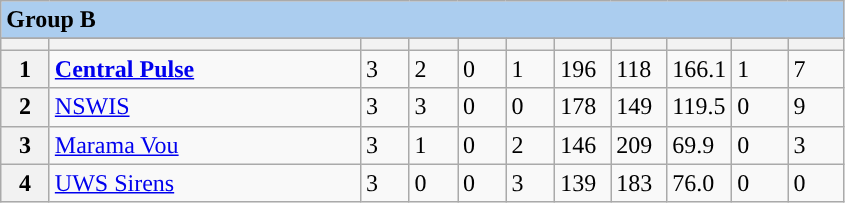<table class="wikitable collapsible">
<tr>
<td colspan=11 style="background-color:#ABCDEF"><strong>Group B</strong></td>
</tr>
<tr>
</tr>
<tr>
<th width="25"></th>
<th width="200"></th>
<th width="25"></th>
<th width="25"></th>
<th width="25"></th>
<th width="25"></th>
<th width="30"></th>
<th width="30"></th>
<th width="30"></th>
<th width="30"></th>
<th width="30"></th>
</tr>
<tr style="background:#">
<th>1</th>
<td style="text-align:left;"> <strong><a href='#'>Central Pulse</a></strong></td>
<td>3</td>
<td>2</td>
<td>0</td>
<td>1</td>
<td>196</td>
<td>118</td>
<td>166.1</td>
<td>1</td>
<td>7</td>
</tr>
<tr style="background:#">
<th>2</th>
<td style="text-align:left;"> <a href='#'>NSWIS</a></td>
<td>3</td>
<td>3</td>
<td>0</td>
<td>0</td>
<td>178</td>
<td>149</td>
<td>119.5</td>
<td>0</td>
<td>9</td>
</tr>
<tr style="background:#">
<th>3</th>
<td style="text-align:left;"> <a href='#'>Marama Vou</a></td>
<td>3</td>
<td>1</td>
<td>0</td>
<td>2</td>
<td>146</td>
<td>209</td>
<td>69.9</td>
<td>0</td>
<td>3</td>
</tr>
<tr style="background:#">
<th>4</th>
<td style="text-align:left;"> <a href='#'>UWS Sirens</a></td>
<td>3</td>
<td>0</td>
<td>0</td>
<td>3</td>
<td>139</td>
<td>183</td>
<td>76.0</td>
<td>0</td>
<td>0</td>
</tr>
</table>
